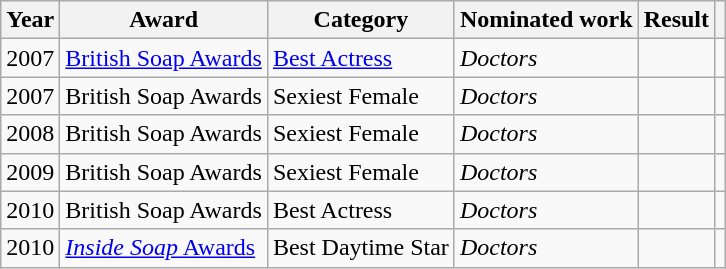<table class="wikitable">
<tr>
<th>Year</th>
<th>Award</th>
<th>Category</th>
<th>Nominated work</th>
<th>Result</th>
<th></th>
</tr>
<tr>
<td>2007</td>
<td><a href='#'>British Soap Awards</a></td>
<td><a href='#'>Best Actress</a></td>
<td><em>Doctors</em></td>
<td></td>
<td align="center"></td>
</tr>
<tr>
<td>2007</td>
<td>British Soap Awards</td>
<td>Sexiest Female</td>
<td><em>Doctors</em></td>
<td></td>
<td align="center"></td>
</tr>
<tr>
<td>2008</td>
<td>British Soap Awards</td>
<td>Sexiest Female</td>
<td><em>Doctors</em></td>
<td></td>
<td align="center"></td>
</tr>
<tr>
<td>2009</td>
<td>British Soap Awards</td>
<td>Sexiest Female</td>
<td><em>Doctors</em></td>
<td></td>
<td align="center"></td>
</tr>
<tr>
<td>2010</td>
<td>British Soap Awards</td>
<td>Best Actress</td>
<td><em>Doctors</em></td>
<td></td>
<td align="center"></td>
</tr>
<tr>
<td>2010</td>
<td><a href='#'><em>Inside Soap</em> Awards</a></td>
<td>Best Daytime Star</td>
<td><em>Doctors</em></td>
<td></td>
<td align="center"></td>
</tr>
</table>
